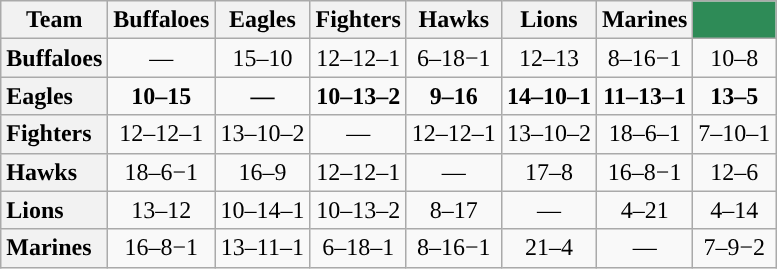<table class="wikitable plainrowheaders" style="text-align:center;">
<tr>
<th>Team</th>
<th>Buffaloes</th>
<th>Eagles</th>
<th>Fighters</th>
<th>Hawks</th>
<th>Lions</th>
<th>Marines</th>
<th style="background:#2e8b57; color:white;"></th>
</tr>
<tr>
<th scope="row" style="text-align:left;">Buffaloes</th>
<td>—</td>
<td>15–10</td>
<td>12–12–1</td>
<td>6–18−1</td>
<td>12–13</td>
<td>8–16−1</td>
<td>10–8</td>
</tr>
<tr>
<th scope="row" style="text-align:left;"><strong>Eagles</strong></th>
<td><strong>10–15</strong></td>
<td><strong>—</strong></td>
<td><strong>10–13–2</strong></td>
<td><strong>9–16</strong></td>
<td><strong>14–10–1</strong></td>
<td><strong>11–13–1</strong></td>
<td><strong>13–5</strong></td>
</tr>
<tr>
<th scope="row" style="text-align:left;">Fighters</th>
<td>12–12–1</td>
<td>13–10–2</td>
<td>—</td>
<td>12–12–1</td>
<td>13–10–2</td>
<td>18–6–1</td>
<td>7–10–1</td>
</tr>
<tr>
<th scope="row" style="text-align:left;">Hawks</th>
<td>18–6−1</td>
<td>16–9</td>
<td>12–12–1</td>
<td>—</td>
<td>17–8</td>
<td>16–8−1</td>
<td>12–6</td>
</tr>
<tr>
<th scope="row" style="text-align:left;">Lions</th>
<td>13–12</td>
<td>10–14–1</td>
<td>10–13–2</td>
<td>8–17</td>
<td>—</td>
<td>4–21</td>
<td>4–14</td>
</tr>
<tr>
<th scope="row" style="text-align:left;">Marines</th>
<td>16–8−1</td>
<td>13–11–1</td>
<td>6–18–1</td>
<td>8–16−1</td>
<td>21–4</td>
<td>—</td>
<td>7–9−2</td>
</tr>
</table>
